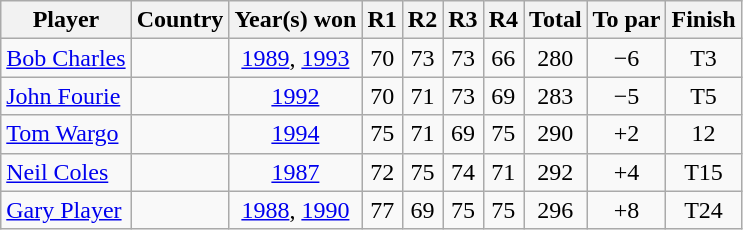<table class="wikitable" style="text-align:center">
<tr>
<th>Player</th>
<th>Country</th>
<th>Year(s) won</th>
<th>R1</th>
<th>R2</th>
<th>R3</th>
<th>R4</th>
<th>Total</th>
<th>To par</th>
<th>Finish</th>
</tr>
<tr>
<td align="left"><a href='#'>Bob Charles</a></td>
<td align="left"></td>
<td><a href='#'>1989</a>, <a href='#'>1993</a></td>
<td>70</td>
<td>73</td>
<td>73</td>
<td>66</td>
<td>280</td>
<td>−6</td>
<td>T3</td>
</tr>
<tr>
<td align="left"><a href='#'>John Fourie</a></td>
<td></td>
<td><a href='#'>1992</a></td>
<td>70</td>
<td>71</td>
<td>73</td>
<td>69</td>
<td>283</td>
<td>−5</td>
<td>T5</td>
</tr>
<tr>
<td align="left"><a href='#'>Tom Wargo</a></td>
<td align="left"></td>
<td><a href='#'>1994</a></td>
<td>75</td>
<td>71</td>
<td>69</td>
<td>75</td>
<td>290</td>
<td>+2</td>
<td>12</td>
</tr>
<tr>
<td align="left"><a href='#'>Neil Coles</a></td>
<td align="left"></td>
<td><a href='#'>1987</a></td>
<td>72</td>
<td>75</td>
<td>74</td>
<td>71</td>
<td>292</td>
<td>+4</td>
<td>T15</td>
</tr>
<tr>
<td align="left"><a href='#'>Gary Player</a></td>
<td></td>
<td><a href='#'>1988</a>, <a href='#'>1990</a></td>
<td>77</td>
<td>69</td>
<td>75</td>
<td>75</td>
<td>296</td>
<td>+8</td>
<td>T24</td>
</tr>
</table>
